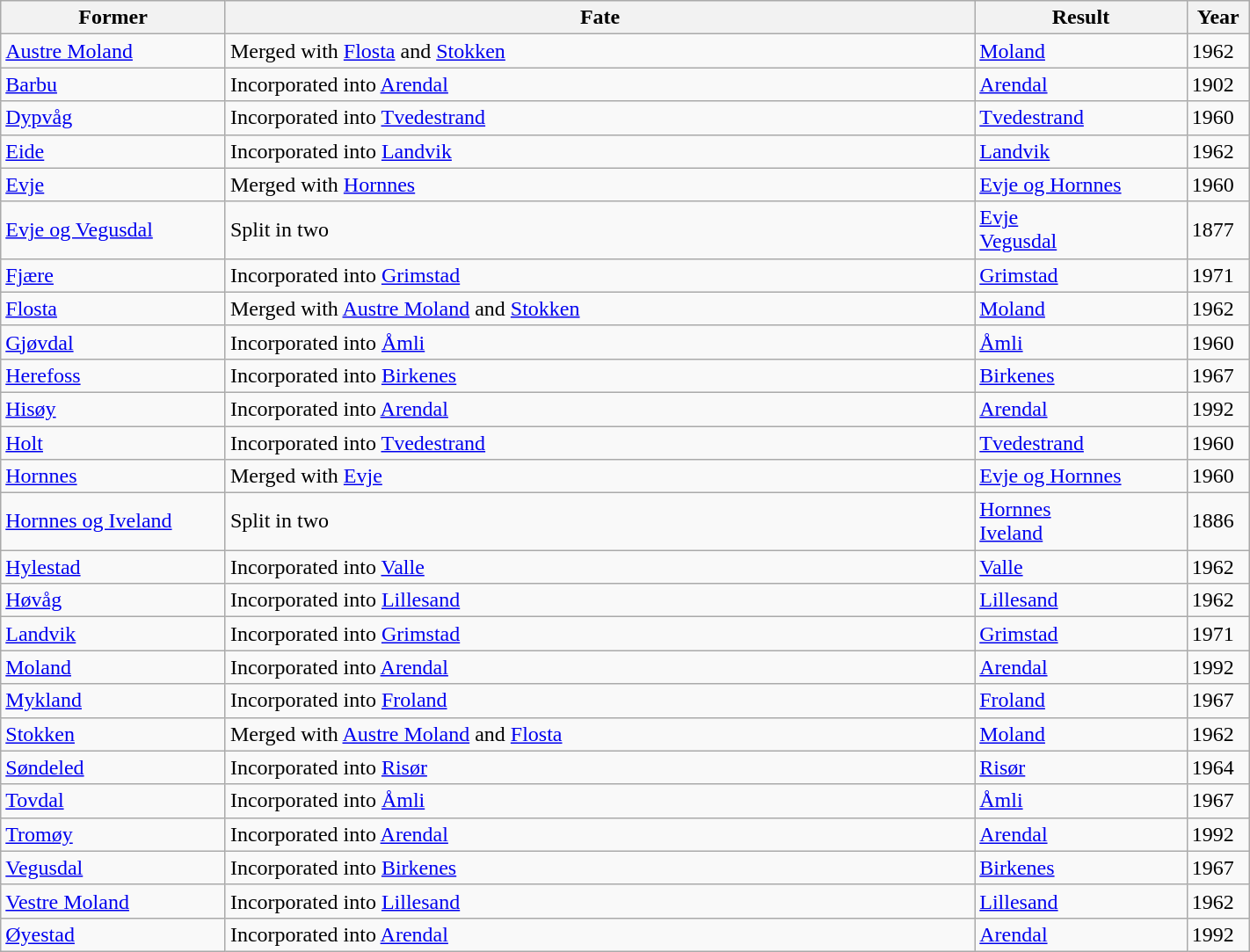<table class="wikitable sortable" width="75%">
<tr>
<th width="18%">Former</th>
<th width="60%" class="unsortable">Fate</th>
<th width="17%">Result</th>
<th width="5%">Year</th>
</tr>
<tr>
<td><a href='#'>Austre Moland</a></td>
<td>Merged with <a href='#'>Flosta</a> and <a href='#'>Stokken</a></td>
<td><a href='#'>Moland</a></td>
<td>1962</td>
</tr>
<tr>
<td><a href='#'>Barbu</a></td>
<td>Incorporated into <a href='#'>Arendal</a></td>
<td><a href='#'>Arendal</a></td>
<td>1902</td>
</tr>
<tr>
<td><a href='#'>Dypvåg</a></td>
<td>Incorporated into <a href='#'>Tvedestrand</a></td>
<td><a href='#'>Tvedestrand</a></td>
<td>1960</td>
</tr>
<tr>
<td><a href='#'>Eide</a></td>
<td>Incorporated into <a href='#'>Landvik</a></td>
<td><a href='#'>Landvik</a></td>
<td>1962</td>
</tr>
<tr>
<td><a href='#'>Evje</a></td>
<td>Merged with <a href='#'>Hornnes</a></td>
<td><a href='#'>Evje og Hornnes</a></td>
<td>1960</td>
</tr>
<tr>
<td><a href='#'>Evje og Vegusdal</a></td>
<td>Split in two</td>
<td><a href='#'>Evje</a><br><a href='#'>Vegusdal</a></td>
<td>1877</td>
</tr>
<tr>
<td><a href='#'>Fjære</a></td>
<td>Incorporated into <a href='#'>Grimstad</a></td>
<td><a href='#'>Grimstad</a></td>
<td>1971</td>
</tr>
<tr>
<td><a href='#'>Flosta</a></td>
<td>Merged with <a href='#'>Austre Moland</a> and <a href='#'>Stokken</a></td>
<td><a href='#'>Moland</a></td>
<td>1962</td>
</tr>
<tr>
<td><a href='#'>Gjøvdal</a></td>
<td>Incorporated into <a href='#'>Åmli</a></td>
<td><a href='#'>Åmli</a></td>
<td>1960</td>
</tr>
<tr>
<td><a href='#'>Herefoss</a></td>
<td>Incorporated into <a href='#'>Birkenes</a></td>
<td><a href='#'>Birkenes</a></td>
<td>1967</td>
</tr>
<tr>
<td><a href='#'>Hisøy</a></td>
<td>Incorporated into <a href='#'>Arendal</a></td>
<td><a href='#'>Arendal</a></td>
<td>1992</td>
</tr>
<tr>
<td><a href='#'>Holt</a></td>
<td>Incorporated into <a href='#'>Tvedestrand</a></td>
<td><a href='#'>Tvedestrand</a></td>
<td>1960</td>
</tr>
<tr>
<td><a href='#'>Hornnes</a></td>
<td>Merged with <a href='#'>Evje</a></td>
<td><a href='#'>Evje og Hornnes</a></td>
<td>1960</td>
</tr>
<tr>
<td><a href='#'>Hornnes og Iveland</a></td>
<td>Split in two</td>
<td><a href='#'>Hornnes</a><br><a href='#'>Iveland</a></td>
<td>1886</td>
</tr>
<tr>
<td><a href='#'>Hylestad</a></td>
<td>Incorporated into <a href='#'>Valle</a></td>
<td><a href='#'>Valle</a></td>
<td>1962</td>
</tr>
<tr>
<td><a href='#'>Høvåg</a></td>
<td>Incorporated into <a href='#'>Lillesand</a></td>
<td><a href='#'>Lillesand</a></td>
<td>1962</td>
</tr>
<tr>
<td><a href='#'>Landvik</a></td>
<td>Incorporated into <a href='#'>Grimstad</a></td>
<td><a href='#'>Grimstad</a></td>
<td>1971</td>
</tr>
<tr>
<td><a href='#'>Moland</a></td>
<td>Incorporated into <a href='#'>Arendal</a></td>
<td><a href='#'>Arendal</a></td>
<td>1992</td>
</tr>
<tr>
<td><a href='#'>Mykland</a></td>
<td>Incorporated into <a href='#'>Froland</a></td>
<td><a href='#'>Froland</a></td>
<td>1967</td>
</tr>
<tr>
<td><a href='#'>Stokken</a></td>
<td>Merged with <a href='#'>Austre Moland</a> and <a href='#'>Flosta</a></td>
<td><a href='#'>Moland</a></td>
<td>1962</td>
</tr>
<tr>
<td><a href='#'>Søndeled</a></td>
<td>Incorporated into <a href='#'>Risør</a></td>
<td><a href='#'>Risør</a></td>
<td>1964</td>
</tr>
<tr>
<td><a href='#'>Tovdal</a></td>
<td>Incorporated into <a href='#'>Åmli</a></td>
<td><a href='#'>Åmli</a></td>
<td>1967</td>
</tr>
<tr>
<td><a href='#'>Tromøy</a></td>
<td>Incorporated into <a href='#'>Arendal</a></td>
<td><a href='#'>Arendal</a></td>
<td>1992</td>
</tr>
<tr>
<td><a href='#'>Vegusdal</a></td>
<td>Incorporated into <a href='#'>Birkenes</a></td>
<td><a href='#'>Birkenes</a></td>
<td>1967</td>
</tr>
<tr>
<td><a href='#'>Vestre Moland</a></td>
<td>Incorporated into <a href='#'>Lillesand</a></td>
<td><a href='#'>Lillesand</a></td>
<td>1962</td>
</tr>
<tr>
<td><a href='#'>Øyestad</a></td>
<td>Incorporated into <a href='#'>Arendal</a></td>
<td><a href='#'>Arendal</a></td>
<td>1992</td>
</tr>
</table>
